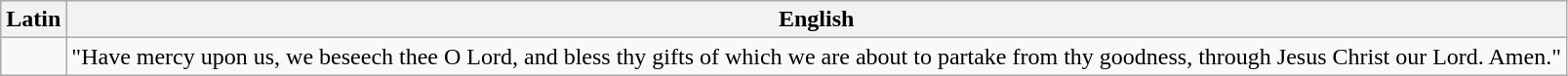<table class="wikitable">
<tr>
<th>Latin</th>
<th>English</th>
</tr>
<tr>
<td></td>
<td>"Have mercy upon us, we beseech thee O Lord, and bless thy gifts of which we are about to partake from thy goodness, through Jesus Christ our Lord. Amen."</td>
</tr>
</table>
